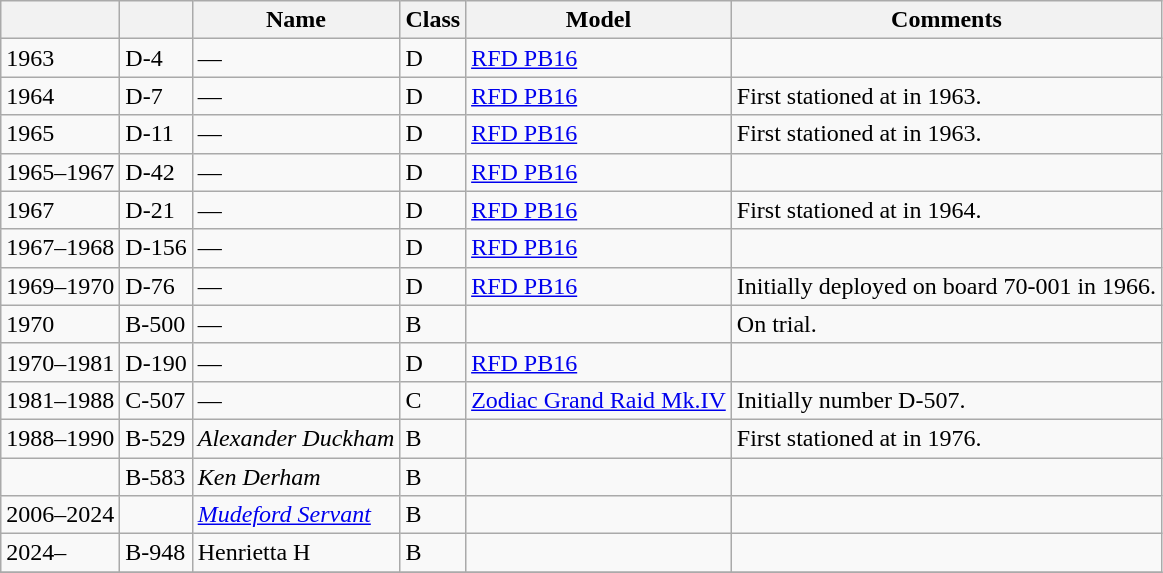<table class="wikitable sortable">
<tr>
<th></th>
<th></th>
<th>Name</th>
<th>Class</th>
<th>Model</th>
<th class=unsortable>Comments</th>
</tr>
<tr>
<td>1963</td>
<td>D-4</td>
<td>—</td>
<td>D</td>
<td><a href='#'>RFD PB16</a></td>
<td></td>
</tr>
<tr>
<td>1964</td>
<td>D-7</td>
<td>—</td>
<td>D</td>
<td><a href='#'>RFD PB16</a></td>
<td>First stationed at  in 1963.</td>
</tr>
<tr>
<td>1965</td>
<td>D-11</td>
<td>—</td>
<td>D</td>
<td><a href='#'>RFD PB16</a></td>
<td>First stationed at  in 1963.</td>
</tr>
<tr>
<td>1965–1967</td>
<td>D-42</td>
<td>—</td>
<td>D</td>
<td><a href='#'>RFD PB16</a></td>
<td></td>
</tr>
<tr>
<td>1967</td>
<td>D-21</td>
<td>—</td>
<td>D</td>
<td><a href='#'>RFD PB16</a></td>
<td>First stationed at  in 1964.</td>
</tr>
<tr>
<td>1967–1968</td>
<td>D-156</td>
<td>—</td>
<td>D</td>
<td><a href='#'>RFD PB16</a></td>
<td></td>
</tr>
<tr>
<td>1969–1970</td>
<td>D-76</td>
<td>—</td>
<td>D</td>
<td><a href='#'>RFD PB16</a></td>
<td>Initially deployed on board  70-001 in 1966.</td>
</tr>
<tr>
<td>1970</td>
<td>B-500</td>
<td>—</td>
<td>B</td>
<td></td>
<td>On trial.</td>
</tr>
<tr>
<td>1970–1981</td>
<td>D-190</td>
<td>—</td>
<td>D</td>
<td><a href='#'>RFD PB16</a></td>
<td></td>
</tr>
<tr>
<td>1981–1988</td>
<td>C-507</td>
<td>—</td>
<td>C</td>
<td><a href='#'>Zodiac Grand Raid Mk.IV</a></td>
<td>Initially number D-507.</td>
</tr>
<tr>
<td>1988–1990</td>
<td>B-529</td>
<td><em>Alexander Duckham</em></td>
<td>B</td>
<td></td>
<td>First stationed at  in 1976.</td>
</tr>
<tr>
<td></td>
<td>B-583</td>
<td><em>Ken Derham</em></td>
<td>B</td>
<td></td>
<td></td>
</tr>
<tr>
<td>2006–2024</td>
<td></td>
<td><a href='#'><em>Mudeford Servant<br></em></a></td>
<td>B</td>
<td></td>
<td></td>
</tr>
<tr>
<td>2024–</td>
<td>B-948</td>
<td>Henrietta H<em></td>
<td>B</td>
<td></td>
<td></td>
</tr>
<tr>
</tr>
</table>
